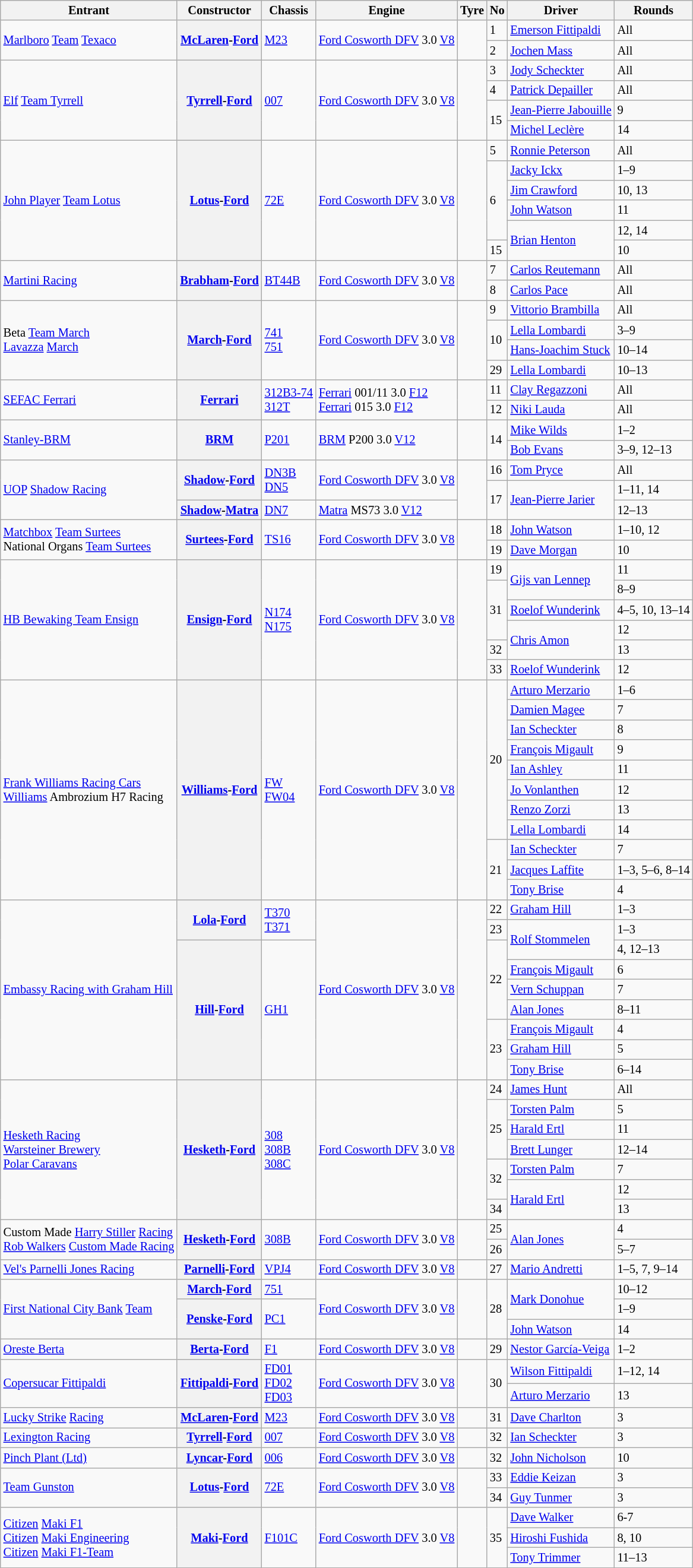<table class="wikitable sortable" style="font-size: 85%">
<tr>
<th>Entrant</th>
<th>Constructor</th>
<th>Chassis</th>
<th>Engine</th>
<th>Tyre</th>
<th>No</th>
<th>Driver</th>
<th>Rounds</th>
</tr>
<tr>
<td rowspan="2"> <a href='#'>Marlboro</a> <a href='#'>Team</a> <a href='#'>Texaco</a></td>
<th rowspan="2"><a href='#'>McLaren</a>-<a href='#'>Ford</a></th>
<td rowspan="2"><a href='#'>M23</a></td>
<td rowspan="2"><a href='#'>Ford Cosworth DFV</a> 3.0 <a href='#'>V8</a></td>
<td rowspan="2"></td>
<td>1</td>
<td> <a href='#'>Emerson Fittipaldi</a></td>
<td>All</td>
</tr>
<tr>
<td>2</td>
<td> <a href='#'>Jochen Mass</a></td>
<td>All</td>
</tr>
<tr>
<td rowspan="4"> <a href='#'>Elf</a> <a href='#'>Team Tyrrell</a></td>
<th rowspan="4"><a href='#'>Tyrrell</a>-<a href='#'>Ford</a></th>
<td rowspan="4"><a href='#'>007</a></td>
<td rowspan="4"><a href='#'>Ford Cosworth DFV</a> 3.0 <a href='#'>V8</a></td>
<td rowspan="4"></td>
<td>3</td>
<td> <a href='#'>Jody Scheckter</a></td>
<td>All</td>
</tr>
<tr>
<td>4</td>
<td> <a href='#'>Patrick Depailler</a></td>
<td>All</td>
</tr>
<tr>
<td rowspan="2">15</td>
<td> <a href='#'>Jean-Pierre Jabouille</a></td>
<td>9</td>
</tr>
<tr>
<td> <a href='#'>Michel Leclère</a></td>
<td>14</td>
</tr>
<tr>
<td rowspan="6"> <a href='#'>John Player</a> <a href='#'>Team Lotus</a></td>
<th rowspan="6"><a href='#'>Lotus</a>-<a href='#'>Ford</a></th>
<td rowspan="6"><a href='#'>72E</a></td>
<td rowspan="6"><a href='#'>Ford Cosworth DFV</a> 3.0 <a href='#'>V8</a></td>
<td rowspan="6"></td>
<td>5</td>
<td> <a href='#'>Ronnie Peterson</a></td>
<td>All</td>
</tr>
<tr>
<td rowspan="4">6</td>
<td> <a href='#'>Jacky Ickx</a></td>
<td>1–9</td>
</tr>
<tr>
<td> <a href='#'>Jim Crawford</a></td>
<td>10, 13</td>
</tr>
<tr>
<td> <a href='#'>John Watson</a></td>
<td>11</td>
</tr>
<tr>
<td rowspan="2"> <a href='#'>Brian Henton</a></td>
<td>12, 14</td>
</tr>
<tr>
<td>15</td>
<td>10</td>
</tr>
<tr>
<td rowspan="2"> <a href='#'>Martini Racing</a></td>
<th rowspan="2"><a href='#'>Brabham</a>-<a href='#'>Ford</a></th>
<td rowspan="2"><a href='#'>BT44B</a></td>
<td rowspan="2"><a href='#'>Ford Cosworth DFV</a> 3.0 <a href='#'>V8</a></td>
<td rowspan="2"></td>
<td>7</td>
<td> <a href='#'>Carlos Reutemann</a></td>
<td>All</td>
</tr>
<tr>
<td>8</td>
<td> <a href='#'>Carlos Pace</a></td>
<td>All</td>
</tr>
<tr>
<td rowspan="4"> Beta <a href='#'>Team March</a><br> <a href='#'>Lavazza</a> <a href='#'>March</a></td>
<th rowspan="4"><a href='#'>March</a>-<a href='#'>Ford</a></th>
<td rowspan="4"><a href='#'>741</a><br><a href='#'>751</a></td>
<td rowspan="4"><a href='#'>Ford Cosworth DFV</a> 3.0 <a href='#'>V8</a></td>
<td rowspan="4"></td>
<td>9</td>
<td> <a href='#'>Vittorio Brambilla</a></td>
<td>All</td>
</tr>
<tr>
<td rowspan="2">10</td>
<td> <a href='#'>Lella Lombardi</a></td>
<td>3–9</td>
</tr>
<tr>
<td> <a href='#'>Hans-Joachim Stuck</a></td>
<td>10–14</td>
</tr>
<tr>
<td>29</td>
<td> <a href='#'>Lella Lombardi</a></td>
<td>10–13</td>
</tr>
<tr>
<td rowspan="2"> <a href='#'>SEFAC Ferrari</a></td>
<th rowspan="2"><a href='#'>Ferrari</a></th>
<td rowspan="2"><a href='#'>312B3-74</a><br><a href='#'>312T</a></td>
<td rowspan="2"><a href='#'>Ferrari</a> 001/11 3.0 <a href='#'>F12</a><br><a href='#'>Ferrari</a> 015 3.0 <a href='#'>F12</a></td>
<td rowspan="2"></td>
<td>11</td>
<td> <a href='#'>Clay Regazzoni</a></td>
<td>All</td>
</tr>
<tr>
<td>12</td>
<td> <a href='#'>Niki Lauda</a></td>
<td>All</td>
</tr>
<tr>
<td rowspan="2"> <a href='#'>Stanley-BRM</a></td>
<th rowspan="2"><a href='#'>BRM</a></th>
<td rowspan="2"><a href='#'>P201</a></td>
<td rowspan="2"><a href='#'>BRM</a> P200 3.0 <a href='#'>V12</a></td>
<td rowspan="2"></td>
<td rowspan="2">14</td>
<td> <a href='#'>Mike Wilds</a></td>
<td>1–2</td>
</tr>
<tr>
<td> <a href='#'>Bob Evans</a></td>
<td>3–9, 12–13</td>
</tr>
<tr>
<td rowspan="3"> <a href='#'>UOP</a> <a href='#'>Shadow Racing</a></td>
<th rowspan="2"><a href='#'>Shadow</a>-<a href='#'>Ford</a></th>
<td rowspan="2"><a href='#'>DN3B</a><br><a href='#'>DN5</a></td>
<td rowspan="2"><a href='#'>Ford Cosworth DFV</a> 3.0 <a href='#'>V8</a></td>
<td rowspan="3"></td>
<td>16</td>
<td> <a href='#'>Tom Pryce</a></td>
<td>All</td>
</tr>
<tr>
<td rowspan="2">17</td>
<td rowspan="2"> <a href='#'>Jean-Pierre Jarier</a></td>
<td>1–11, 14</td>
</tr>
<tr>
<th><a href='#'>Shadow</a>-<a href='#'>Matra</a></th>
<td><a href='#'>DN7</a></td>
<td><a href='#'>Matra</a> MS73 3.0 <a href='#'>V12</a></td>
<td>12–13</td>
</tr>
<tr>
<td rowspan="2"> <a href='#'>Matchbox</a> <a href='#'>Team Surtees</a><br> National Organs <a href='#'>Team Surtees</a></td>
<th rowspan="2"><a href='#'>Surtees</a>-<a href='#'>Ford</a></th>
<td rowspan="2"><a href='#'>TS16</a></td>
<td rowspan="2"><a href='#'>Ford Cosworth DFV</a> 3.0 <a href='#'>V8</a></td>
<td rowspan="2"></td>
<td>18</td>
<td> <a href='#'>John Watson</a></td>
<td>1–10, 12</td>
</tr>
<tr>
<td>19</td>
<td> <a href='#'>Dave Morgan</a></td>
<td>10</td>
</tr>
<tr>
<td rowspan="6"> <a href='#'>HB Bewaking Team Ensign</a></td>
<th rowspan="6"><a href='#'>Ensign</a>-<a href='#'>Ford</a></th>
<td rowspan="6"><a href='#'>N174</a><br><a href='#'>N175</a></td>
<td rowspan="6"><a href='#'>Ford Cosworth DFV</a> 3.0 <a href='#'>V8</a></td>
<td rowspan="6"></td>
<td>19</td>
<td rowspan="2"> <a href='#'>Gijs van Lennep</a></td>
<td>11</td>
</tr>
<tr>
<td rowspan=3>31</td>
<td>8–9</td>
</tr>
<tr>
<td> <a href='#'>Roelof Wunderink</a></td>
<td>4–5, 10, 13–14</td>
</tr>
<tr>
<td rowspan="2"> <a href='#'>Chris Amon</a></td>
<td>12</td>
</tr>
<tr>
<td>32</td>
<td>13</td>
</tr>
<tr>
<td>33</td>
<td> <a href='#'>Roelof Wunderink</a></td>
<td>12</td>
</tr>
<tr>
<td rowspan="11"> <a href='#'>Frank Williams Racing Cars</a><br> <a href='#'>Williams</a> Ambrozium H7 Racing</td>
<th rowspan="11"><a href='#'>Williams</a>-<a href='#'>Ford</a></th>
<td rowspan="11"><a href='#'>FW</a><br><a href='#'>FW04</a></td>
<td rowspan="11"><a href='#'>Ford Cosworth DFV</a> 3.0 <a href='#'>V8</a></td>
<td rowspan="11"></td>
<td rowspan="8">20</td>
<td> <a href='#'>Arturo Merzario</a></td>
<td>1–6</td>
</tr>
<tr>
<td> <a href='#'>Damien Magee</a></td>
<td>7</td>
</tr>
<tr>
<td> <a href='#'>Ian Scheckter</a></td>
<td>8</td>
</tr>
<tr>
<td> <a href='#'>François Migault</a></td>
<td>9</td>
</tr>
<tr>
<td> <a href='#'>Ian Ashley</a></td>
<td>11</td>
</tr>
<tr>
<td> <a href='#'>Jo Vonlanthen</a></td>
<td>12</td>
</tr>
<tr>
<td> <a href='#'>Renzo Zorzi</a></td>
<td>13</td>
</tr>
<tr>
<td> <a href='#'>Lella Lombardi</a></td>
<td>14</td>
</tr>
<tr>
<td rowspan="3">21</td>
<td> <a href='#'>Ian Scheckter</a></td>
<td>7</td>
</tr>
<tr>
<td> <a href='#'>Jacques Laffite</a></td>
<td>1–3, 5–6, 8–14</td>
</tr>
<tr>
<td> <a href='#'>Tony Brise</a></td>
<td>4</td>
</tr>
<tr>
<td rowspan="9"> <a href='#'>Embassy Racing with Graham Hill</a></td>
<th rowspan="2"><a href='#'>Lola</a>-<a href='#'>Ford</a></th>
<td rowspan="2"><a href='#'>T370</a><br><a href='#'>T371</a></td>
<td rowspan="9"><a href='#'>Ford Cosworth DFV</a> 3.0 <a href='#'>V8</a></td>
<td rowspan="9"></td>
<td>22</td>
<td> <a href='#'>Graham Hill</a></td>
<td>1–3</td>
</tr>
<tr>
<td>23</td>
<td rowspan="2"> <a href='#'>Rolf Stommelen</a></td>
<td>1–3</td>
</tr>
<tr>
<th rowspan="7"><a href='#'>Hill</a>-<a href='#'>Ford</a></th>
<td rowspan="7"><a href='#'>GH1</a></td>
<td rowspan="4">22</td>
<td>4, 12–13</td>
</tr>
<tr>
<td> <a href='#'>François Migault</a></td>
<td>6</td>
</tr>
<tr>
<td> <a href='#'>Vern Schuppan</a></td>
<td>7</td>
</tr>
<tr>
<td> <a href='#'>Alan Jones</a></td>
<td>8–11</td>
</tr>
<tr>
<td rowspan=3>23</td>
<td> <a href='#'>François Migault</a></td>
<td>4</td>
</tr>
<tr>
<td> <a href='#'>Graham Hill</a></td>
<td>5</td>
</tr>
<tr>
<td> <a href='#'>Tony Brise</a></td>
<td>6–14</td>
</tr>
<tr>
<td rowspan="7"> <a href='#'>Hesketh Racing</a><br> <a href='#'>Warsteiner Brewery</a><br> <a href='#'>Polar Caravans</a></td>
<th rowspan="7"><a href='#'>Hesketh</a>-<a href='#'>Ford</a></th>
<td rowspan="7"><a href='#'>308</a><br><a href='#'>308B</a><br><a href='#'>308C</a></td>
<td rowspan="7"><a href='#'>Ford Cosworth DFV</a> 3.0 <a href='#'>V8</a></td>
<td rowspan="7"></td>
<td>24</td>
<td> <a href='#'>James Hunt</a></td>
<td>All</td>
</tr>
<tr>
<td rowspan=3>25</td>
<td> <a href='#'>Torsten Palm</a></td>
<td>5</td>
</tr>
<tr>
<td> <a href='#'>Harald Ertl</a></td>
<td>11</td>
</tr>
<tr>
<td> <a href='#'>Brett Lunger</a></td>
<td>12–14</td>
</tr>
<tr>
<td rowspan=2>32</td>
<td> <a href='#'>Torsten Palm</a></td>
<td>7</td>
</tr>
<tr>
<td rowspan="2"> <a href='#'>Harald Ertl</a></td>
<td>12</td>
</tr>
<tr>
<td>34</td>
<td>13</td>
</tr>
<tr>
<td rowspan="2"> Custom Made <a href='#'>Harry Stiller</a> <a href='#'>Racing</a><br> <a href='#'>Rob Walkers</a> <a href='#'>Custom Made Racing</a></td>
<th rowspan="2"><a href='#'>Hesketh</a>-<a href='#'>Ford</a></th>
<td rowspan="2"><a href='#'>308B</a></td>
<td rowspan="2"><a href='#'>Ford Cosworth DFV</a> 3.0 <a href='#'>V8</a></td>
<td rowspan="2"></td>
<td>25</td>
<td rowspan=2> <a href='#'>Alan Jones</a></td>
<td>4</td>
</tr>
<tr>
<td>26</td>
<td>5–7</td>
</tr>
<tr>
<td> <a href='#'>Vel's Parnelli Jones Racing</a></td>
<th><a href='#'>Parnelli</a>-<a href='#'>Ford</a></th>
<td><a href='#'>VPJ4</a></td>
<td><a href='#'>Ford Cosworth DFV</a> 3.0 <a href='#'>V8</a></td>
<td><br></td>
<td>27</td>
<td> <a href='#'>Mario Andretti</a></td>
<td>1–5, 7, 9–14</td>
</tr>
<tr>
<td rowspan="3"> <a href='#'>First National City Bank</a> <a href='#'>Team</a></td>
<th><a href='#'>March</a>-<a href='#'>Ford</a></th>
<td><a href='#'>751</a></td>
<td rowspan="3"><a href='#'>Ford Cosworth DFV</a> 3.0 <a href='#'>V8</a></td>
<td rowspan="3"></td>
<td rowspan="3">28</td>
<td rowspan="2"> <a href='#'>Mark Donohue</a></td>
<td>10–12</td>
</tr>
<tr>
<th rowspan="2"><a href='#'>Penske</a>-<a href='#'>Ford</a></th>
<td rowspan="2"><a href='#'>PC1</a></td>
<td>1–9</td>
</tr>
<tr>
<td> <a href='#'>John Watson</a></td>
<td>14</td>
</tr>
<tr>
<td> <a href='#'>Oreste Berta</a></td>
<th><a href='#'>Berta</a>-<a href='#'>Ford</a></th>
<td><a href='#'>F1</a></td>
<td><a href='#'>Ford Cosworth DFV</a> 3.0 <a href='#'>V8</a></td>
<td></td>
<td>29</td>
<td> <a href='#'>Nestor García-Veiga</a></td>
<td>1–2</td>
</tr>
<tr>
<td rowspan="2"> <a href='#'>Copersucar Fittipaldi</a></td>
<th rowspan="2"><a href='#'>Fittipaldi</a>-<a href='#'>Ford</a></th>
<td rowspan="2"><a href='#'>FD01</a><br><a href='#'>FD02</a><br><a href='#'>FD03</a></td>
<td rowspan="2"><a href='#'>Ford Cosworth DFV</a> 3.0 <a href='#'>V8</a></td>
<td rowspan="2"></td>
<td rowspan="2">30</td>
<td> <a href='#'>Wilson Fittipaldi</a></td>
<td>1–12, 14</td>
</tr>
<tr>
<td> <a href='#'>Arturo Merzario</a></td>
<td>13</td>
</tr>
<tr>
<td> <a href='#'>Lucky Strike</a> <a href='#'>Racing</a></td>
<th><a href='#'>McLaren</a>-<a href='#'>Ford</a></th>
<td><a href='#'>M23</a></td>
<td><a href='#'>Ford Cosworth DFV</a> 3.0 <a href='#'>V8</a></td>
<td></td>
<td>31</td>
<td> <a href='#'>Dave Charlton</a></td>
<td>3</td>
</tr>
<tr>
<td> <a href='#'>Lexington Racing</a></td>
<th><a href='#'>Tyrrell</a>-<a href='#'>Ford</a></th>
<td><a href='#'>007</a></td>
<td><a href='#'>Ford Cosworth DFV</a> 3.0 <a href='#'>V8</a></td>
<td></td>
<td>32</td>
<td> <a href='#'>Ian Scheckter</a></td>
<td>3</td>
</tr>
<tr>
<td> <a href='#'>Pinch Plant (Ltd)</a></td>
<th><a href='#'>Lyncar</a>-<a href='#'>Ford</a></th>
<td><a href='#'>006</a></td>
<td><a href='#'>Ford Cosworth DFV</a> 3.0 <a href='#'>V8</a></td>
<td></td>
<td>32</td>
<td> <a href='#'>John Nicholson</a></td>
<td>10</td>
</tr>
<tr>
<td rowspan="2"> <a href='#'>Team Gunston</a></td>
<th rowspan="2"><a href='#'>Lotus</a>-<a href='#'>Ford</a></th>
<td rowspan="2"><a href='#'>72E</a></td>
<td rowspan="2"><a href='#'>Ford Cosworth DFV</a> 3.0 <a href='#'>V8</a></td>
<td rowspan="2"></td>
<td>33</td>
<td> <a href='#'>Eddie Keizan</a></td>
<td>3</td>
</tr>
<tr>
<td>34</td>
<td> <a href='#'>Guy Tunmer</a></td>
<td>3</td>
</tr>
<tr>
<td rowspan="3"> <a href='#'>Citizen</a> <a href='#'>Maki F1</a><br> <a href='#'>Citizen</a> <a href='#'>Maki Engineering</a><br> <a href='#'>Citizen</a> <a href='#'>Maki F1-Team</a></td>
<th rowspan="3"><a href='#'>Maki</a>-<a href='#'>Ford</a></th>
<td rowspan="3"><a href='#'>F101C</a></td>
<td rowspan="3"><a href='#'>Ford Cosworth DFV</a> 3.0 <a href='#'>V8</a></td>
<td rowspan="3"><br></td>
<td rowspan="3">35</td>
<td> <a href='#'>Dave Walker</a></td>
<td>6-7</td>
</tr>
<tr>
<td> <a href='#'>Hiroshi Fushida</a></td>
<td>8, 10</td>
</tr>
<tr>
<td> <a href='#'>Tony Trimmer</a></td>
<td>11–13</td>
</tr>
</table>
